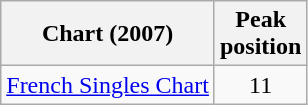<table class="wikitable">
<tr>
<th scope=col>Chart (2007)</th>
<th scope=col>Peak<br>position</th>
</tr>
<tr>
<td><a href='#'>French Singles Chart</a></td>
<td align="center">11</td>
</tr>
</table>
